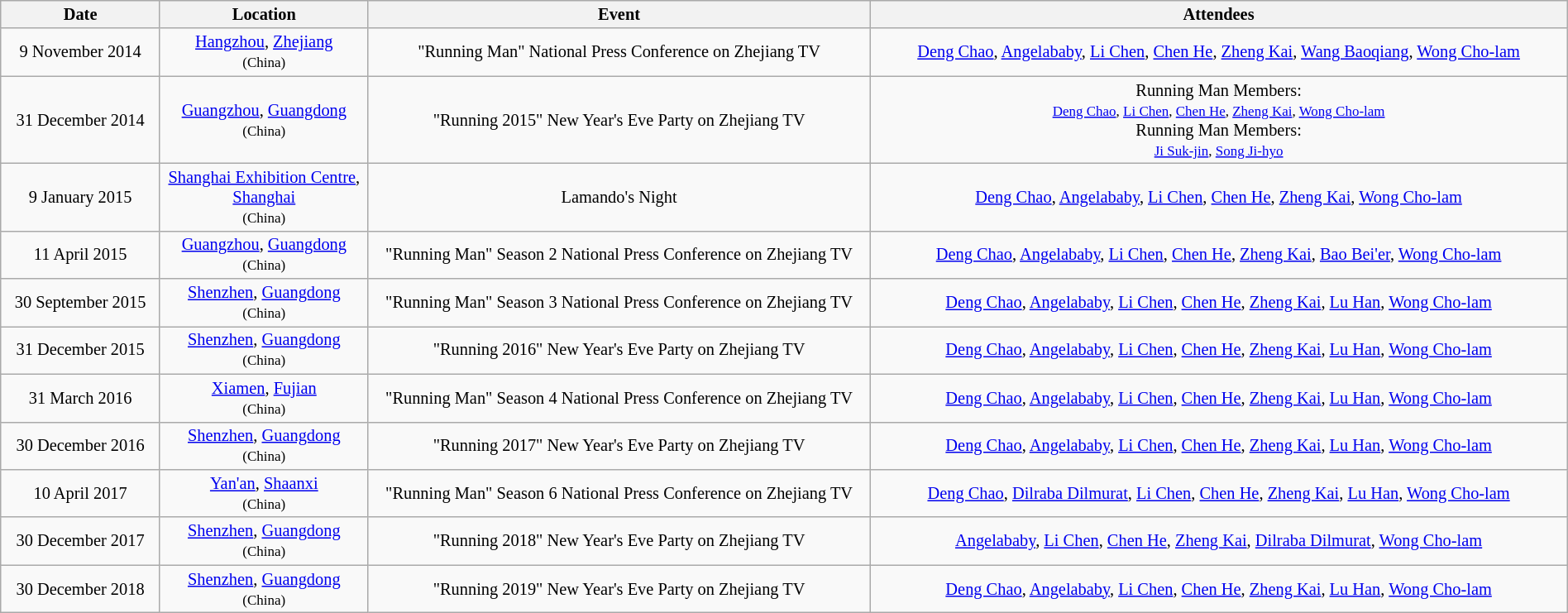<table | class="wikitable" style="text-align:center; font-size:85%;width:100%">
<tr>
<th width="75">Date</th>
<th width="100">Location</th>
<th width="250">Event</th>
<th width="350">Attendees</th>
</tr>
<tr>
<td>9 November 2014</td>
<td><a href='#'>Hangzhou</a>, <a href='#'>Zhejiang</a><br><small>(China)</small></td>
<td>"Running Man" National Press Conference on Zhejiang TV</td>
<td><a href='#'>Deng Chao</a>, <a href='#'>Angelababy</a>, <a href='#'>Li Chen</a>, <a href='#'>Chen He</a>, <a href='#'>Zheng Kai</a>, <a href='#'>Wang Baoqiang</a>, <a href='#'>Wong Cho-lam</a></td>
</tr>
<tr>
<td>31 December 2014</td>
<td><a href='#'>Guangzhou</a>, <a href='#'>Guangdong</a><br><small>(China)</small></td>
<td>"Running 2015" New Year's Eve Party on Zhejiang TV</td>
<td>Running Man Members:<br><small><a href='#'>Deng Chao</a>, <a href='#'>Li Chen</a>, <a href='#'>Chen He</a>, <a href='#'>Zheng Kai</a>, <a href='#'>Wong Cho-lam</a></small><br>Running Man Members:<br><small><a href='#'>Ji Suk-jin</a>, <a href='#'>Song Ji-hyo</a></small></td>
</tr>
<tr>
<td>9 January 2015</td>
<td><a href='#'>Shanghai Exhibition Centre</a>, <a href='#'>Shanghai</a><br><small>(China)</small></td>
<td>Lamando's Night</td>
<td><a href='#'>Deng Chao</a>, <a href='#'>Angelababy</a>, <a href='#'>Li Chen</a>, <a href='#'>Chen He</a>, <a href='#'>Zheng Kai</a>, <a href='#'>Wong Cho-lam</a></td>
</tr>
<tr>
<td>11 April 2015</td>
<td><a href='#'>Guangzhou</a>, <a href='#'>Guangdong</a><br><small>(China)</small></td>
<td>"Running Man" Season 2 National Press Conference on Zhejiang TV</td>
<td><a href='#'>Deng Chao</a>, <a href='#'>Angelababy</a>, <a href='#'>Li Chen</a>, <a href='#'>Chen He</a>, <a href='#'>Zheng Kai</a>, <a href='#'>Bao Bei'er</a>, <a href='#'>Wong Cho-lam</a></td>
</tr>
<tr>
<td>30 September 2015</td>
<td><a href='#'>Shenzhen</a>, <a href='#'>Guangdong</a><br><small>(China)</small></td>
<td>"Running Man" Season 3 National Press Conference on Zhejiang TV</td>
<td><a href='#'>Deng Chao</a>, <a href='#'>Angelababy</a>, <a href='#'>Li Chen</a>, <a href='#'>Chen He</a>, <a href='#'>Zheng Kai</a>, <a href='#'>Lu Han</a>, <a href='#'>Wong Cho-lam</a></td>
</tr>
<tr>
<td>31 December 2015</td>
<td><a href='#'>Shenzhen</a>, <a href='#'>Guangdong</a><br><small>(China)</small></td>
<td>"Running 2016" New Year's Eve Party on Zhejiang TV</td>
<td><a href='#'>Deng Chao</a>, <a href='#'>Angelababy</a>, <a href='#'>Li Chen</a>, <a href='#'>Chen He</a>, <a href='#'>Zheng Kai</a>, <a href='#'>Lu Han</a>, <a href='#'>Wong Cho-lam</a></td>
</tr>
<tr>
<td>31 March 2016</td>
<td><a href='#'>Xiamen</a>, <a href='#'>Fujian</a><br><small>(China)</small></td>
<td>"Running Man" Season 4 National Press Conference on Zhejiang TV</td>
<td><a href='#'>Deng Chao</a>, <a href='#'>Angelababy</a>, <a href='#'>Li Chen</a>, <a href='#'>Chen He</a>, <a href='#'>Zheng Kai</a>, <a href='#'>Lu Han</a>, <a href='#'>Wong Cho-lam</a></td>
</tr>
<tr>
<td>30 December 2016</td>
<td><a href='#'>Shenzhen</a>, <a href='#'>Guangdong</a><br><small>(China)</small></td>
<td>"Running 2017" New Year's Eve Party on Zhejiang TV</td>
<td><a href='#'>Deng Chao</a>, <a href='#'>Angelababy</a>, <a href='#'>Li Chen</a>, <a href='#'>Chen He</a>, <a href='#'>Zheng Kai</a>, <a href='#'>Lu Han</a>, <a href='#'>Wong Cho-lam</a></td>
</tr>
<tr>
<td>10 April 2017</td>
<td><a href='#'>Yan'an</a>, <a href='#'>Shaanxi</a><br><small>(China)</small></td>
<td>"Running Man" Season 6 National Press Conference on Zhejiang TV</td>
<td><a href='#'>Deng Chao</a>, <a href='#'>Dilraba Dilmurat</a>, <a href='#'>Li Chen</a>, <a href='#'>Chen He</a>, <a href='#'>Zheng Kai</a>, <a href='#'>Lu Han</a>, <a href='#'>Wong Cho-lam</a></td>
</tr>
<tr>
<td>30 December 2017</td>
<td><a href='#'>Shenzhen</a>, <a href='#'>Guangdong</a><br><small>(China)</small></td>
<td>"Running 2018" New Year's Eve Party on Zhejiang TV</td>
<td><a href='#'>Angelababy</a>, <a href='#'>Li Chen</a>, <a href='#'>Chen He</a>, <a href='#'>Zheng Kai</a>, <a href='#'>Dilraba Dilmurat</a>, <a href='#'>Wong Cho-lam</a></td>
</tr>
<tr>
<td>30 December 2018</td>
<td><a href='#'>Shenzhen</a>, <a href='#'>Guangdong</a><br><small>(China)</small></td>
<td>"Running 2019" New Year's Eve Party on Zhejiang TV</td>
<td><a href='#'>Deng Chao</a>, <a href='#'>Angelababy</a>, <a href='#'>Li Chen</a>, <a href='#'>Chen He</a>, <a href='#'>Zheng Kai</a>, <a href='#'>Lu Han</a>, <a href='#'>Wong Cho-lam</a></td>
</tr>
</table>
